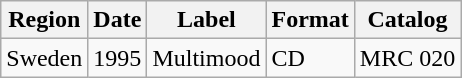<table class="wikitable">
<tr>
<th>Region</th>
<th>Date</th>
<th>Label</th>
<th>Format</th>
<th>Catalog</th>
</tr>
<tr>
<td>Sweden</td>
<td>1995</td>
<td>Multimood</td>
<td>CD</td>
<td>MRC 020</td>
</tr>
</table>
